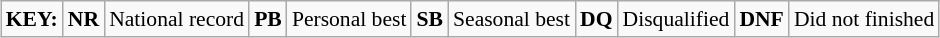<table class="wikitable" style="margin:0.5em auto; font-size:90%;position:relative;">
<tr>
<td><strong>KEY:</strong></td>
<td align=center><strong>NR</strong></td>
<td>National record</td>
<td align=center><strong>PB</strong></td>
<td>Personal best</td>
<td align=center><strong>SB</strong></td>
<td>Seasonal best</td>
<td align=center><strong>DQ</strong></td>
<td>Disqualified</td>
<td align=center><strong>DNF</strong></td>
<td>Did not finished</td>
</tr>
</table>
